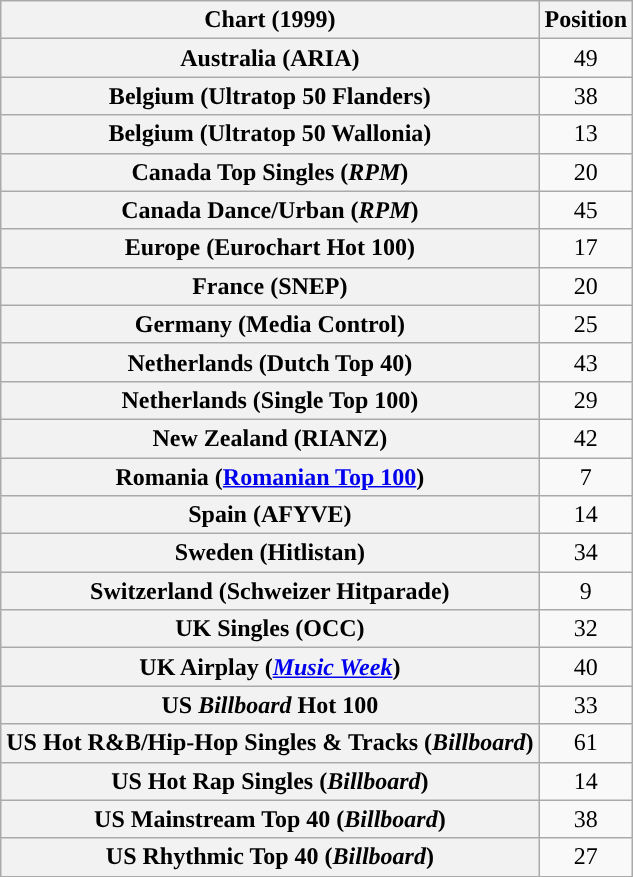<table class="wikitable sortable plainrowheaders" style="text-align:center">
<tr>
<th scope="col">Chart (1999)</th>
<th scope="col">Position</th>
</tr>
<tr>
<th scope="row">Australia (ARIA)</th>
<td>49</td>
</tr>
<tr>
<th scope="row">Belgium (Ultratop 50 Flanders)</th>
<td>38</td>
</tr>
<tr>
<th scope="row">Belgium (Ultratop 50 Wallonia)</th>
<td>13</td>
</tr>
<tr>
<th scope="row">Canada Top Singles (<em>RPM</em>)</th>
<td>20</td>
</tr>
<tr>
<th scope="row">Canada Dance/Urban (<em>RPM</em>)</th>
<td>45</td>
</tr>
<tr>
<th scope="row">Europe (Eurochart Hot 100)</th>
<td>17</td>
</tr>
<tr>
<th scope="row">France (SNEP)</th>
<td>20</td>
</tr>
<tr>
<th scope="row">Germany (Media Control)</th>
<td>25</td>
</tr>
<tr>
<th scope="row">Netherlands (Dutch Top 40)</th>
<td>43</td>
</tr>
<tr>
<th scope="row">Netherlands (Single Top 100)</th>
<td>29</td>
</tr>
<tr>
<th scope="row">New Zealand (RIANZ)</th>
<td>42</td>
</tr>
<tr>
<th scope="row">Romania (<a href='#'>Romanian Top 100</a>)</th>
<td>7</td>
</tr>
<tr>
<th scope="row">Spain (AFYVE)</th>
<td>14</td>
</tr>
<tr>
<th scope="row">Sweden (Hitlistan)</th>
<td>34</td>
</tr>
<tr>
<th scope="row">Switzerland (Schweizer Hitparade)</th>
<td>9</td>
</tr>
<tr>
<th scope="row">UK Singles (OCC)</th>
<td>32</td>
</tr>
<tr>
<th scope="row">UK Airplay (<em><a href='#'>Music Week</a></em>)</th>
<td>40</td>
</tr>
<tr>
<th scope="row">US <em>Billboard</em> Hot 100</th>
<td>33</td>
</tr>
<tr>
<th scope="row">US Hot R&B/Hip-Hop Singles & Tracks (<em>Billboard</em>)</th>
<td>61</td>
</tr>
<tr>
<th scope="row">US Hot Rap Singles (<em>Billboard</em>)</th>
<td>14</td>
</tr>
<tr>
<th scope="row">US Mainstream Top 40 (<em>Billboard</em>)</th>
<td>38</td>
</tr>
<tr>
<th scope="row">US Rhythmic Top 40 (<em>Billboard</em>)</th>
<td>27</td>
</tr>
</table>
